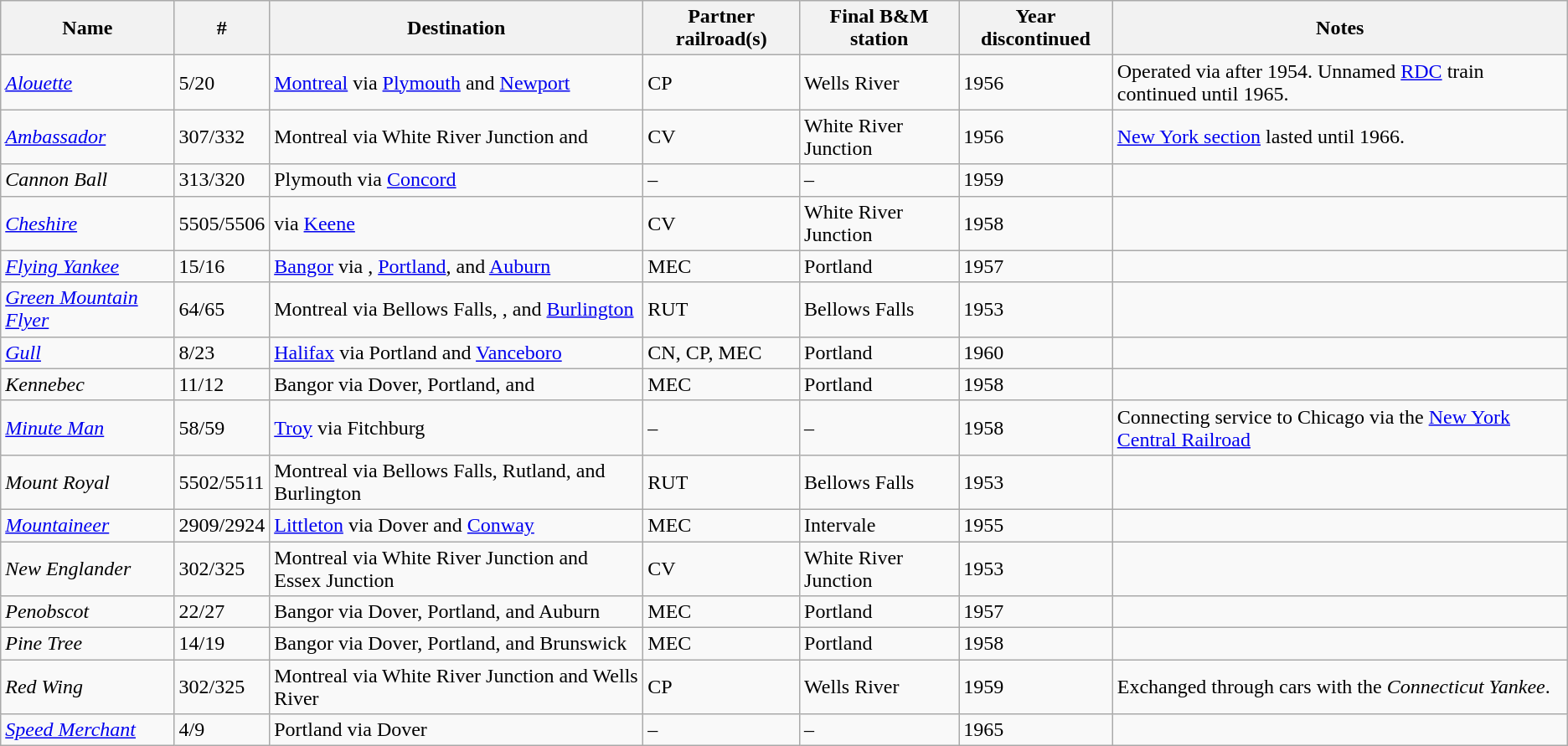<table class="wikitable sortable">
<tr>
<th>Name</th>
<th>#</th>
<th>Destination</th>
<th>Partner railroad(s)</th>
<th>Final B&M station</th>
<th>Year discontinued</th>
<th>Notes</th>
</tr>
<tr>
<td><em><a href='#'>Alouette</a></em></td>
<td>5/20</td>
<td><a href='#'>Montreal</a> via <a href='#'>Plymouth</a> and <a href='#'>Newport</a></td>
<td>CP</td>
<td>Wells River</td>
<td>1956</td>
<td>Operated via  after 1954. Unnamed <a href='#'>RDC</a> train continued until 1965.</td>
</tr>
<tr>
<td><em><a href='#'>Ambassador</a></em></td>
<td>307/332</td>
<td>Montreal via White River Junction and </td>
<td>CV</td>
<td>White River Junction</td>
<td>1956</td>
<td><a href='#'>New York section</a> lasted until 1966.</td>
</tr>
<tr>
<td><em>Cannon Ball</em></td>
<td>313/320</td>
<td>Plymouth via <a href='#'>Concord</a></td>
<td>–</td>
<td>–</td>
<td>1959</td>
<td></td>
</tr>
<tr>
<td><em><a href='#'>Cheshire</a></em></td>
<td>5505/5506</td>
<td> via <a href='#'>Keene</a></td>
<td>CV</td>
<td>White River Junction</td>
<td>1958</td>
<td></td>
</tr>
<tr>
<td><em><a href='#'>Flying Yankee</a></em></td>
<td>15/16</td>
<td><a href='#'>Bangor</a> via , <a href='#'>Portland</a>, and <a href='#'>Auburn</a></td>
<td>MEC</td>
<td>Portland</td>
<td>1957</td>
<td></td>
</tr>
<tr>
<td><em><a href='#'>Green Mountain Flyer</a></em></td>
<td>64/65</td>
<td>Montreal via Bellows Falls, , and <a href='#'>Burlington</a></td>
<td>RUT</td>
<td>Bellows Falls</td>
<td>1953</td>
<td></td>
</tr>
<tr>
<td><em><a href='#'>Gull</a></em></td>
<td>8/23</td>
<td><a href='#'>Halifax</a> via Portland and <a href='#'>Vanceboro</a></td>
<td>CN, CP, MEC</td>
<td>Portland</td>
<td>1960</td>
<td></td>
</tr>
<tr>
<td><em>Kennebec</em></td>
<td>11/12</td>
<td>Bangor via Dover, Portland, and </td>
<td>MEC</td>
<td>Portland</td>
<td>1958</td>
<td></td>
</tr>
<tr>
<td><em><a href='#'>Minute Man</a></em></td>
<td>58/59</td>
<td><a href='#'>Troy</a> via Fitchburg</td>
<td>–</td>
<td>–</td>
<td>1958</td>
<td>Connecting service to Chicago via the <a href='#'>New York Central Railroad</a></td>
</tr>
<tr>
<td><em>Mount Royal</em></td>
<td>5502/5511</td>
<td>Montreal via Bellows Falls, Rutland, and Burlington</td>
<td>RUT</td>
<td>Bellows Falls</td>
<td>1953</td>
<td></td>
</tr>
<tr>
<td><em><a href='#'>Mountaineer</a></em></td>
<td>2909/2924</td>
<td><a href='#'>Littleton</a> via Dover and <a href='#'>Conway</a></td>
<td>MEC</td>
<td>Intervale</td>
<td>1955</td>
<td></td>
</tr>
<tr>
<td><em>New Englander</em></td>
<td>302/325</td>
<td>Montreal via White River Junction and Essex Junction</td>
<td>CV</td>
<td>White River Junction</td>
<td>1953</td>
<td></td>
</tr>
<tr>
<td><em>Penobscot</em></td>
<td>22/27</td>
<td>Bangor via Dover, Portland, and Auburn</td>
<td>MEC</td>
<td>Portland</td>
<td>1957</td>
<td></td>
</tr>
<tr>
<td><em>Pine Tree</em></td>
<td>14/19</td>
<td>Bangor via Dover, Portland, and Brunswick</td>
<td>MEC</td>
<td>Portland</td>
<td>1958</td>
<td></td>
</tr>
<tr>
<td><em>Red Wing</em></td>
<td>302/325</td>
<td>Montreal via White River Junction and Wells River</td>
<td>CP</td>
<td>Wells River</td>
<td>1959</td>
<td>Exchanged through cars with the <em>Connecticut Yankee</em>.</td>
</tr>
<tr>
<td><em><a href='#'>Speed Merchant</a></em></td>
<td>4/9</td>
<td>Portland via Dover</td>
<td>–</td>
<td>–</td>
<td>1965</td>
<td></td>
</tr>
</table>
